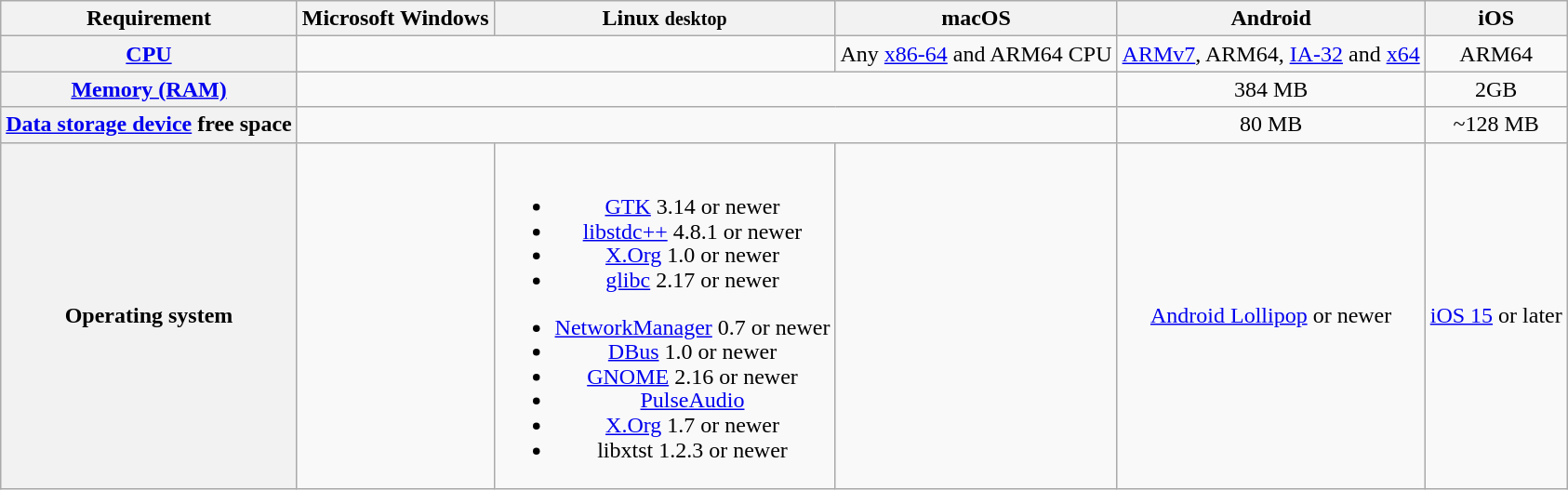<table class="wikitable sortable" style="text-align: center;">
<tr>
<th>Requirement</th>
<th>Microsoft Windows</th>
<th>Linux <small>desktop</small></th>
<th>macOS</th>
<th>Android</th>
<th>iOS</th>
</tr>
<tr>
<th><a href='#'>CPU</a></th>
<td colspan="2"></td>
<td>Any <a href='#'>x86-64</a> and ARM64 CPU</td>
<td><a href='#'>ARMv7</a>, ARM64, <a href='#'>IA-32</a> and <a href='#'>x64</a></td>
<td>ARM64</td>
</tr>
<tr>
<th><a href='#'>Memory (RAM)</a></th>
<td colspan="3"></td>
<td>384 MB</td>
<td>2GB</td>
</tr>
<tr>
<th><a href='#'>Data storage device</a> free space</th>
<td colspan="3"></td>
<td>80 MB</td>
<td>~128 MB</td>
</tr>
<tr>
<th>Operating system</th>
<td></td>
<td style="line-height:1.1em;"><br><ul><li><a href='#'>GTK</a> 3.14 or newer</li><li><a href='#'>libstdc++</a> 4.8.1 or newer</li><li><a href='#'>X.Org</a> 1.0 or newer</li><li><a href='#'>glibc</a> 2.17 or newer</li></ul><ul><li><a href='#'>NetworkManager</a> 0.7 or newer</li><li><a href='#'>DBus</a> 1.0 or newer</li><li><a href='#'>GNOME</a> 2.16 or newer</li><li><a href='#'>PulseAudio</a></li><li><a href='#'>X.Org</a> 1.7 or newer</li><li>libxtst 1.2.3 or newer</li></ul></td>
<td></td>
<td><a href='#'>Android Lollipop</a> or newer</td>
<td><a href='#'>iOS 15</a> or later</td>
</tr>
</table>
